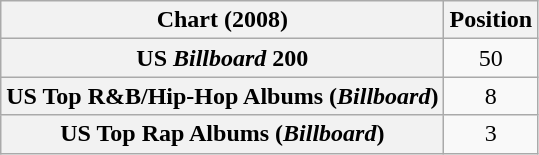<table class="wikitable plainrowheaders" style="text-align:center">
<tr>
<th scope="col">Chart (2008)</th>
<th scope="col">Position</th>
</tr>
<tr>
<th scope="row">US <em>Billboard</em> 200</th>
<td>50</td>
</tr>
<tr>
<th scope="row">US Top R&B/Hip-Hop Albums (<em>Billboard</em>)</th>
<td>8</td>
</tr>
<tr>
<th scope="row">US Top Rap Albums (<em>Billboard</em>)</th>
<td style="text-align:center;">3</td>
</tr>
</table>
